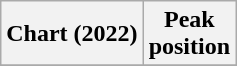<table class="wikitable plainrowheaders" style="text-align:center">
<tr>
<th>Chart (2022)</th>
<th>Peak<br>position</th>
</tr>
<tr>
</tr>
</table>
